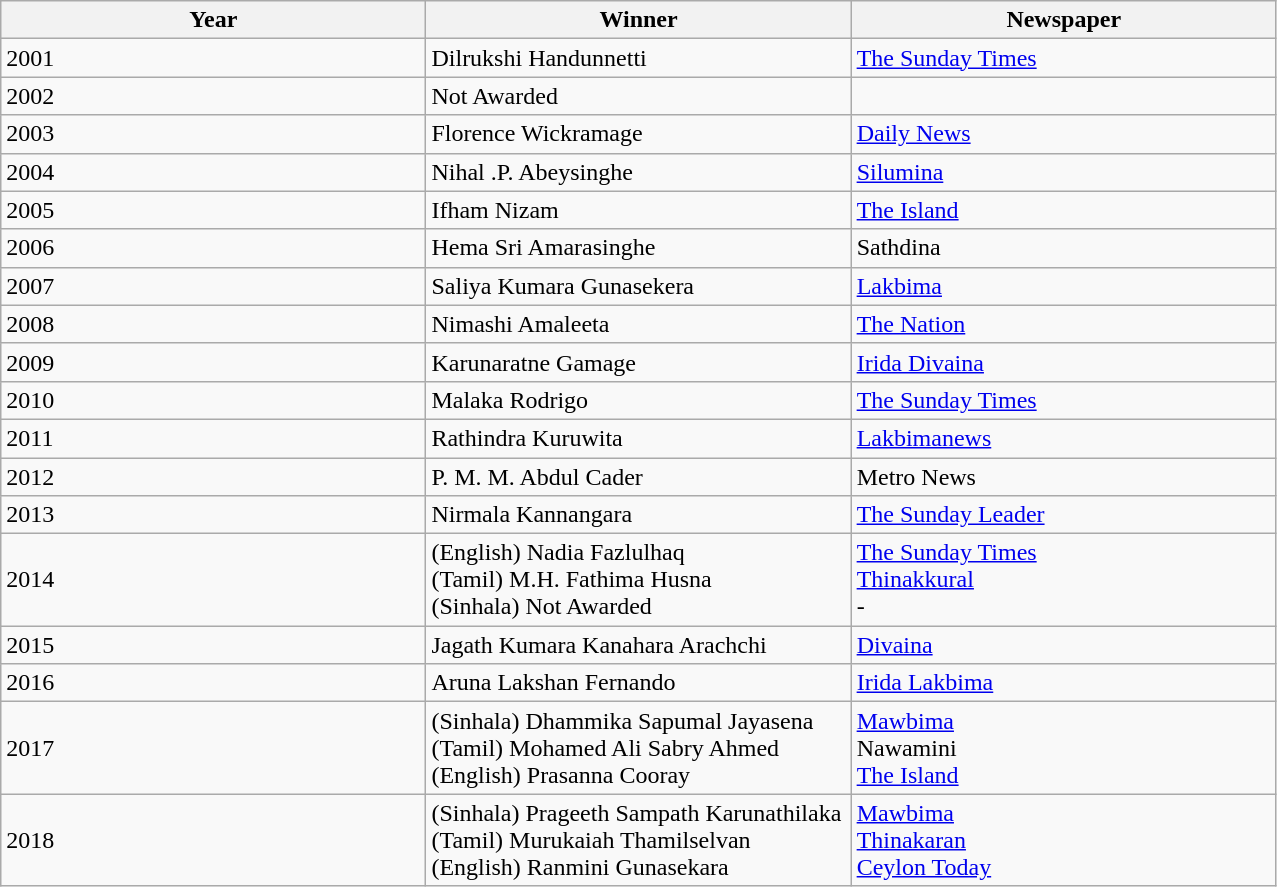<table class="wikitable sortable mw-collapsible mw-collapsed">
<tr>
<th width="33%">Year</th>
<th width="33%">Winner</th>
<th width="33%">Newspaper</th>
</tr>
<tr>
<td>2001</td>
<td>Dilrukshi Handunnetti</td>
<td><a href='#'>The Sunday Times</a></td>
</tr>
<tr>
<td>2002</td>
<td>Not Awarded</td>
<td></td>
</tr>
<tr>
<td>2003</td>
<td>Florence Wickramage</td>
<td><a href='#'>Daily News</a></td>
</tr>
<tr>
<td>2004</td>
<td>Nihal .P. Abeysinghe</td>
<td><a href='#'>Silumina</a></td>
</tr>
<tr>
<td>2005</td>
<td>Ifham Nizam</td>
<td><a href='#'>The Island</a></td>
</tr>
<tr>
<td>2006</td>
<td>Hema Sri Amarasinghe</td>
<td>Sathdina</td>
</tr>
<tr>
<td>2007</td>
<td>Saliya Kumara Gunasekera</td>
<td><a href='#'>Lakbima</a></td>
</tr>
<tr>
<td>2008</td>
<td>Nimashi Amaleeta</td>
<td><a href='#'>The Nation</a></td>
</tr>
<tr>
<td>2009</td>
<td>Karunaratne Gamage</td>
<td><a href='#'>Irida Divaina</a></td>
</tr>
<tr>
<td>2010</td>
<td>Malaka Rodrigo</td>
<td><a href='#'>The Sunday Times</a></td>
</tr>
<tr>
<td>2011</td>
<td>Rathindra Kuruwita</td>
<td><a href='#'>Lakbimanews</a></td>
</tr>
<tr>
<td>2012</td>
<td>P. M. M. Abdul Cader</td>
<td>Metro News</td>
</tr>
<tr>
<td>2013</td>
<td>Nirmala Kannangara</td>
<td><a href='#'>The Sunday Leader</a></td>
</tr>
<tr>
<td>2014</td>
<td>(English) Nadia Fazlulhaq<br>(Tamil) M.H. Fathima Husna<br>(Sinhala) Not Awarded</td>
<td><a href='#'>The Sunday Times</a><br><a href='#'>Thinakkural</a><br>-</td>
</tr>
<tr>
<td>2015</td>
<td>Jagath Kumara Kanahara Arachchi</td>
<td><a href='#'>Divaina</a></td>
</tr>
<tr>
<td>2016</td>
<td>Aruna Lakshan Fernando</td>
<td><a href='#'>Irida Lakbima</a></td>
</tr>
<tr>
<td>2017</td>
<td>(Sinhala) Dhammika Sapumal Jayasena<br>(Tamil) Mohamed Ali Sabry Ahmed<br>(English) Prasanna Cooray</td>
<td><a href='#'>Mawbima</a><br>Nawamini<br><a href='#'>The Island</a></td>
</tr>
<tr>
<td>2018</td>
<td>(Sinhala) Prageeth Sampath Karunathilaka<br>(Tamil) Murukaiah Thamilselvan<br>(English) Ranmini Gunasekara</td>
<td><a href='#'>Mawbima</a><br><a href='#'>Thinakaran</a><br><a href='#'>Ceylon Today</a></td>
</tr>
</table>
